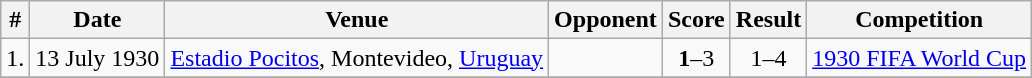<table class="wikitable sortable" style="font-size:100%">
<tr>
<th>#</th>
<th>Date</th>
<th>Venue</th>
<th>Opponent</th>
<th>Score</th>
<th>Result</th>
<th>Competition</th>
</tr>
<tr>
<td align=center>1.</td>
<td>13 July 1930</td>
<td><a href='#'>Estadio Pocitos</a>, Montevideo, <a href='#'>Uruguay</a></td>
<td></td>
<td align=center><strong>1</strong>–3</td>
<td align=center>1–4</td>
<td><a href='#'>1930 FIFA World Cup</a></td>
</tr>
<tr>
</tr>
</table>
